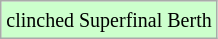<table class="wikitable">
<tr>
<td style="background-color: #ccffcc;"><small>clinched Superfinal Berth</small></td>
</tr>
</table>
